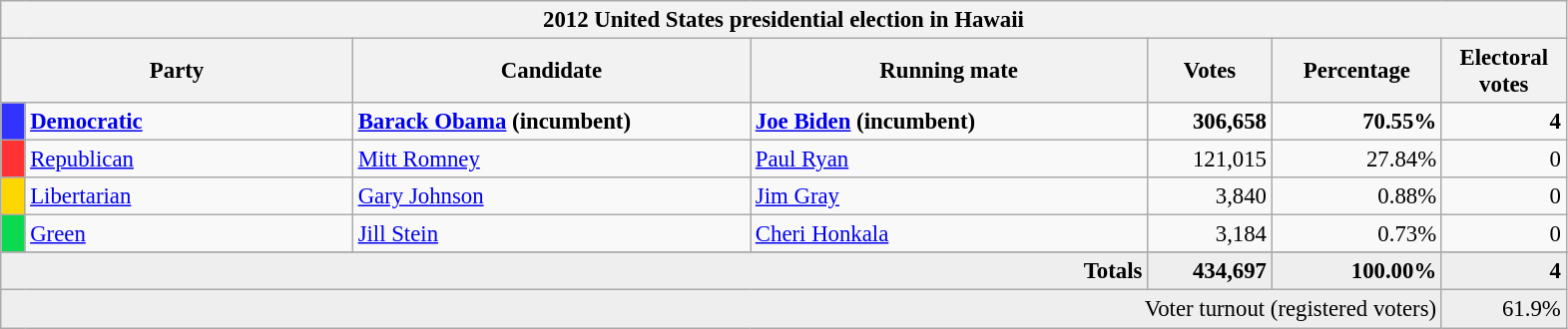<table class="wikitable" style="font-size: 95%;">
<tr>
<th colspan="7">2012 United States presidential election in Hawaii</th>
</tr>
<tr>
<th colspan="2" style="width: 15em">Party</th>
<th style="width: 17em">Candidate</th>
<th style="width: 17em">Running mate</th>
<th style="width: 5em">Votes</th>
<th style="width: 7em">Percentage</th>
<th style="width: 5em">Electoral votes</th>
</tr>
<tr>
<th style="background-color:#3333FF; width: 3px"></th>
<td style="width: 130px"><strong><a href='#'>Democratic</a></strong></td>
<td><strong><a href='#'>Barack Obama</a></strong> <strong>(incumbent)</strong></td>
<td><strong><a href='#'>Joe Biden</a></strong> <strong>(incumbent)</strong></td>
<td align="right"><strong>306,658</strong></td>
<td align="right"><strong>70.55%</strong></td>
<td align="right"><strong>4</strong></td>
</tr>
<tr>
<th style="background-color:#FF3333; width: 3px"></th>
<td style="width: 130px"><a href='#'>Republican</a></td>
<td><a href='#'>Mitt Romney</a></td>
<td><a href='#'>Paul Ryan</a></td>
<td align="right">121,015</td>
<td align="right">27.84%</td>
<td align="right">0</td>
</tr>
<tr>
<th style="background-color:#FFD700; width: 3px"></th>
<td style="width: 130px"><a href='#'>Libertarian</a></td>
<td><a href='#'>Gary Johnson</a></td>
<td><a href='#'>Jim Gray</a></td>
<td align="right">3,840</td>
<td align="right">0.88%</td>
<td align="right">0</td>
</tr>
<tr>
<th style="background-color:#0BDA51; width: 3px"></th>
<td style="width: 130px"><a href='#'>Green</a></td>
<td><a href='#'>Jill Stein</a></td>
<td><a href='#'>Cheri Honkala</a></td>
<td align="right">3,184</td>
<td align="right">0.73%</td>
<td align="right">0</td>
</tr>
<tr>
</tr>
<tr bgcolor="#EEEEEE">
<td colspan="4" align="right"><strong>Totals</strong></td>
<td align="right"><strong>434,697</strong></td>
<td align="right"><strong>100.00%</strong></td>
<td align="right"><strong>4</strong></td>
</tr>
<tr bgcolor="#EEEEEE">
<td colspan="6" align="right">Voter turnout (registered voters)</td>
<td colspan="1" align="right">61.9%</td>
</tr>
</table>
